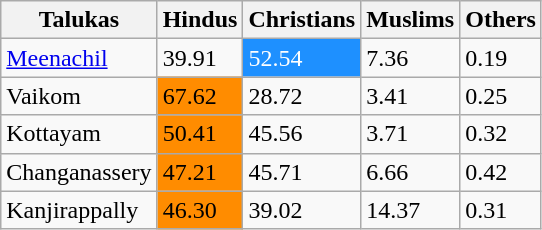<table class="wikitable sortable">
<tr>
<th>Talukas</th>
<th>Hindus</th>
<th>Christians</th>
<th>Muslims</th>
<th>Others</th>
</tr>
<tr>
<td><a href='#'>Meenachil</a></td>
<td>39.91</td>
<td style="background:dodgerblue;color:white">52.54</td>
<td>7.36</td>
<td>0.19</td>
</tr>
<tr>
<td>Vaikom</td>
<td style="background:darkorange">67.62</td>
<td>28.72</td>
<td>3.41</td>
<td>0.25</td>
</tr>
<tr>
<td>Kottayam</td>
<td style="background:darkorange">50.41</td>
<td>45.56</td>
<td>3.71</td>
<td>0.32</td>
</tr>
<tr>
<td>Changanassery</td>
<td style="background:darkorange">47.21</td>
<td>45.71</td>
<td>6.66</td>
<td>0.42</td>
</tr>
<tr>
<td>Kanjirappally</td>
<td style="background:darkorange">46.30</td>
<td>39.02</td>
<td>14.37</td>
<td>0.31</td>
</tr>
</table>
